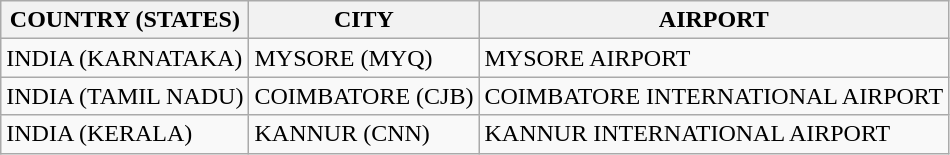<table class="wikitable">
<tr>
<th>COUNTRY (STATES)</th>
<th>CITY</th>
<th>AIRPORT</th>
</tr>
<tr>
<td>INDIA (KARNATAKA)</td>
<td>MYSORE (MYQ)</td>
<td>MYSORE AIRPORT</td>
</tr>
<tr>
<td>INDIA (TAMIL NADU)</td>
<td>COIMBATORE (CJB)</td>
<td>COIMBATORE INTERNATIONAL AIRPORT</td>
</tr>
<tr>
<td>INDIA (KERALA)</td>
<td>KANNUR (CNN)</td>
<td>KANNUR INTERNATIONAL AIRPORT</td>
</tr>
</table>
